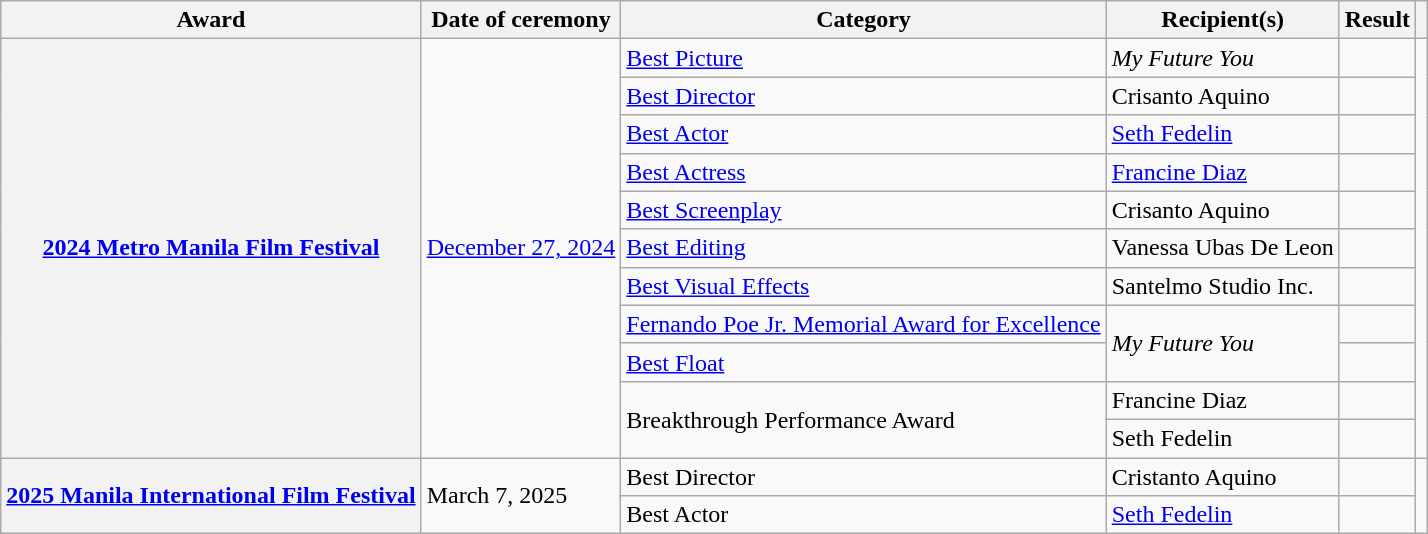<table class="wikitable sortable plainrowheaders">
<tr>
<th scope="col">Award</th>
<th scope="col" data-sort-type="date">Date of ceremony</th>
<th scope="col">Category</th>
<th scope="col">Recipient(s)</th>
<th scope="col">Result</th>
<th scope="col" class="unsortable"></th>
</tr>
<tr>
<th scope="row" rowspan="11"><a href='#'>2024 Metro Manila Film Festival</a></th>
<td rowspan="11"><a href='#'>December 27, 2024</a></td>
<td><a href='#'>Best Picture</a></td>
<td><em>My Future You</em></td>
<td></td>
<td rowspan="11"></td>
</tr>
<tr>
<td><a href='#'>Best Director</a></td>
<td>Crisanto Aquino</td>
<td></td>
</tr>
<tr>
<td><a href='#'>Best Actor</a></td>
<td><a href='#'>Seth Fedelin</a></td>
<td></td>
</tr>
<tr>
<td><a href='#'>Best Actress</a></td>
<td><a href='#'>Francine Diaz</a></td>
<td></td>
</tr>
<tr>
<td><a href='#'>Best Screenplay</a></td>
<td>Crisanto Aquino</td>
<td></td>
</tr>
<tr>
<td><a href='#'>Best Editing</a></td>
<td>Vanessa Ubas De Leon</td>
<td></td>
</tr>
<tr>
<td><a href='#'>Best Visual Effects</a></td>
<td>Santelmo Studio Inc.</td>
<td></td>
</tr>
<tr>
<td><a href='#'>Fernando Poe Jr. Memorial Award for Excellence</a></td>
<td rowspan="2"><em>My Future You</em></td>
<td></td>
</tr>
<tr>
<td><a href='#'>Best Float</a></td>
<td></td>
</tr>
<tr>
<td rowspan="2">Breakthrough Performance Award</td>
<td>Francine Diaz</td>
<td></td>
</tr>
<tr>
<td>Seth Fedelin</td>
<td></td>
</tr>
<tr>
<th scope="row" rowspan="2"><a href='#'>2025 Manila International Film Festival</a></th>
<td rowspan="2">March 7, 2025</td>
<td>Best Director</td>
<td>Cristanto Aquino</td>
<td></td>
<td rowspan="2"></td>
</tr>
<tr>
<td>Best Actor</td>
<td><a href='#'>Seth Fedelin</a></td>
<td></td>
</tr>
</table>
